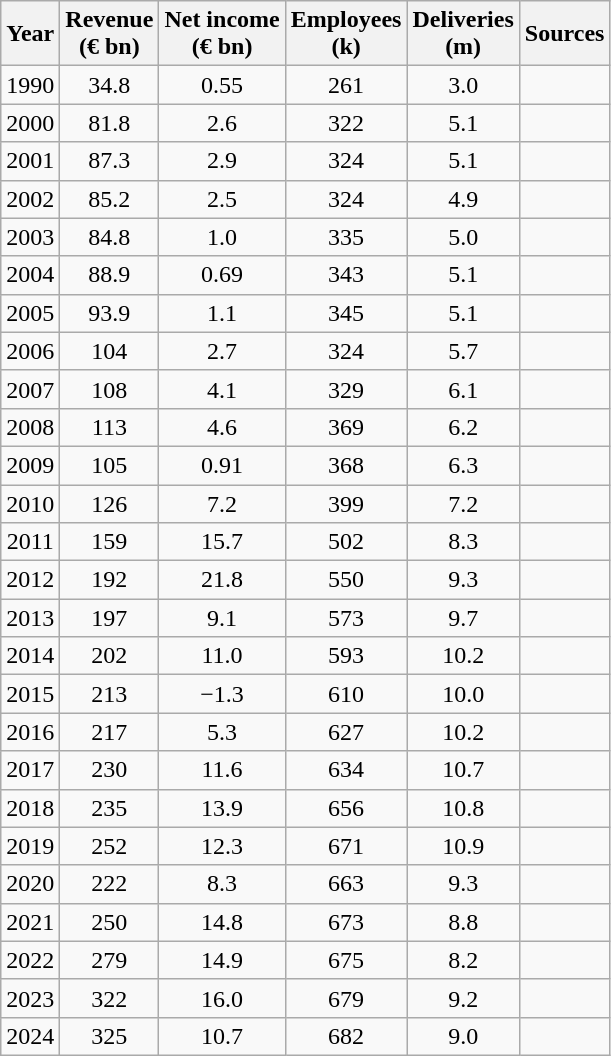<table class="wikitable float-left" style="text-align: center;">
<tr>
<th>Year</th>
<th>Revenue<br>(€ bn)</th>
<th>Net income<br>(€ bn)</th>
<th>Employees<br>(k)</th>
<th>Deliveries<br>(m)</th>
<th>Sources</th>
</tr>
<tr>
<td>1990</td>
<td>34.8</td>
<td>0.55</td>
<td>261</td>
<td>3.0</td>
<td></td>
</tr>
<tr>
<td>2000</td>
<td>81.8</td>
<td>2.6</td>
<td>322</td>
<td>5.1</td>
<td></td>
</tr>
<tr>
<td>2001</td>
<td>87.3</td>
<td>2.9</td>
<td>324</td>
<td>5.1</td>
<td></td>
</tr>
<tr>
<td>2002</td>
<td>85.2</td>
<td>2.5</td>
<td>324</td>
<td>4.9</td>
<td></td>
</tr>
<tr>
<td>2003</td>
<td>84.8</td>
<td>1.0</td>
<td>335</td>
<td>5.0</td>
<td></td>
</tr>
<tr>
<td>2004</td>
<td>88.9</td>
<td>0.69</td>
<td>343</td>
<td>5.1</td>
<td></td>
</tr>
<tr>
<td>2005</td>
<td>93.9</td>
<td>1.1</td>
<td>345</td>
<td>5.1</td>
<td></td>
</tr>
<tr>
<td>2006</td>
<td>104</td>
<td>2.7</td>
<td>324</td>
<td>5.7</td>
<td></td>
</tr>
<tr>
<td>2007</td>
<td>108</td>
<td>4.1</td>
<td>329</td>
<td>6.1</td>
<td></td>
</tr>
<tr>
<td>2008</td>
<td>113</td>
<td>4.6</td>
<td>369</td>
<td>6.2</td>
<td></td>
</tr>
<tr>
<td>2009</td>
<td>105</td>
<td>0.91</td>
<td>368</td>
<td>6.3</td>
<td></td>
</tr>
<tr>
<td>2010</td>
<td>126</td>
<td>7.2</td>
<td>399</td>
<td>7.2</td>
<td></td>
</tr>
<tr>
<td>2011</td>
<td>159</td>
<td>15.7</td>
<td>502</td>
<td>8.3</td>
<td></td>
</tr>
<tr>
<td>2012</td>
<td>192</td>
<td>21.8</td>
<td>550</td>
<td>9.3</td>
<td></td>
</tr>
<tr>
<td>2013</td>
<td>197</td>
<td>9.1</td>
<td>573</td>
<td>9.7</td>
<td></td>
</tr>
<tr>
<td>2014</td>
<td>202</td>
<td>11.0</td>
<td>593</td>
<td>10.2</td>
<td></td>
</tr>
<tr>
<td>2015</td>
<td>213</td>
<td>−1.3</td>
<td>610</td>
<td>10.0</td>
<td></td>
</tr>
<tr>
<td>2016</td>
<td>217</td>
<td>5.3</td>
<td>627</td>
<td>10.2</td>
<td></td>
</tr>
<tr>
<td>2017</td>
<td>230</td>
<td>11.6</td>
<td>634</td>
<td>10.7</td>
<td></td>
</tr>
<tr>
<td>2018</td>
<td>235</td>
<td>13.9</td>
<td>656</td>
<td>10.8</td>
<td></td>
</tr>
<tr>
<td>2019</td>
<td>252</td>
<td>12.3</td>
<td>671</td>
<td>10.9</td>
<td></td>
</tr>
<tr>
<td>2020</td>
<td>222</td>
<td>8.3</td>
<td>663</td>
<td>9.3</td>
<td></td>
</tr>
<tr>
<td>2021</td>
<td>250</td>
<td>14.8</td>
<td>673</td>
<td>8.8</td>
<td></td>
</tr>
<tr>
<td>2022</td>
<td>279</td>
<td>14.9</td>
<td>675</td>
<td>8.2</td>
<td></td>
</tr>
<tr>
<td>2023</td>
<td>322</td>
<td>16.0</td>
<td>679</td>
<td>9.2</td>
<td></td>
</tr>
<tr>
<td>2024</td>
<td>325</td>
<td>10.7</td>
<td>682</td>
<td>9.0</td>
<td></td>
</tr>
</table>
